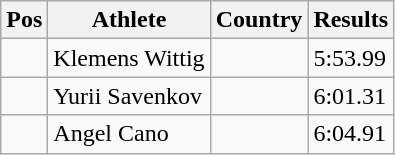<table class="wikitable">
<tr>
<th>Pos</th>
<th>Athlete</th>
<th>Country</th>
<th>Results</th>
</tr>
<tr>
<td align="center"></td>
<td>Klemens Wittig</td>
<td></td>
<td>5:53.99</td>
</tr>
<tr>
<td align="center"></td>
<td>Yurii Savenkov</td>
<td></td>
<td>6:01.31</td>
</tr>
<tr>
<td align="center"></td>
<td>Angel Cano</td>
<td></td>
<td>6:04.91</td>
</tr>
</table>
